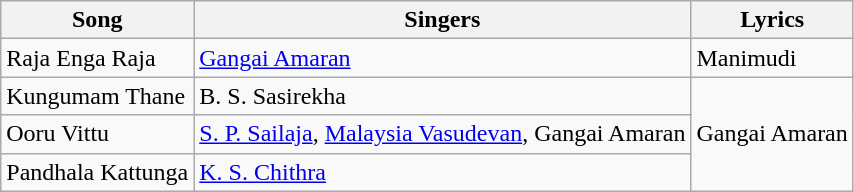<table class="wikitable">
<tr>
<th>Song</th>
<th>Singers</th>
<th>Lyrics</th>
</tr>
<tr>
<td>Raja Enga Raja</td>
<td><a href='#'>Gangai Amaran</a></td>
<td>Manimudi</td>
</tr>
<tr>
<td>Kungumam Thane</td>
<td>B. S. Sasirekha</td>
<td rowspan="3">Gangai Amaran</td>
</tr>
<tr>
<td>Ooru Vittu</td>
<td><a href='#'>S. P. Sailaja</a>, <a href='#'>Malaysia Vasudevan</a>, Gangai Amaran</td>
</tr>
<tr>
<td>Pandhala Kattunga</td>
<td><a href='#'>K. S. Chithra</a></td>
</tr>
</table>
